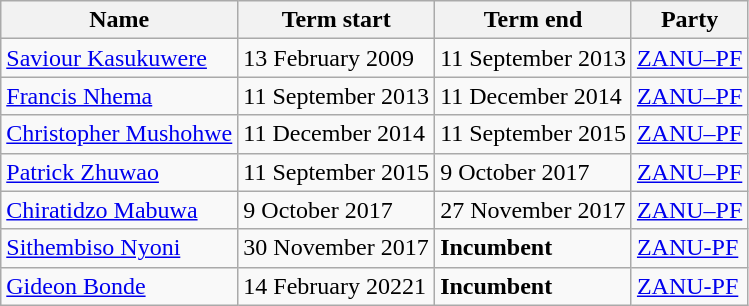<table class="wikitable">
<tr>
<th>Name</th>
<th>Term start</th>
<th>Term end</th>
<th>Party</th>
</tr>
<tr>
<td><a href='#'>Saviour Kasukuwere</a></td>
<td>13 February 2009</td>
<td>11 September 2013</td>
<td><a href='#'>ZANU–PF</a></td>
</tr>
<tr>
<td><a href='#'>Francis Nhema</a></td>
<td>11 September 2013</td>
<td>11 December 2014</td>
<td><a href='#'>ZANU–PF</a></td>
</tr>
<tr>
<td><a href='#'>Christopher Mushohwe</a></td>
<td>11 December 2014</td>
<td>11 September 2015</td>
<td><a href='#'>ZANU–PF</a></td>
</tr>
<tr>
<td><a href='#'>Patrick Zhuwao</a></td>
<td>11 September 2015</td>
<td>9 October 2017</td>
<td><a href='#'>ZANU–PF</a></td>
</tr>
<tr>
<td><a href='#'>Chiratidzo Mabuwa</a></td>
<td>9 October 2017</td>
<td>27 November 2017</td>
<td><a href='#'>ZANU–PF</a></td>
</tr>
<tr>
<td><a href='#'>Sithembiso Nyoni</a></td>
<td>30 November 2017</td>
<td><strong>Incumbent</strong></td>
<td><a href='#'>ZANU-PF</a></td>
</tr>
<tr>
<td><a href='#'>Gideon Bonde</a></td>
<td>14 February 20221</td>
<td><strong>Incumbent</strong></td>
<td><a href='#'>ZANU-PF</a></td>
</tr>
</table>
